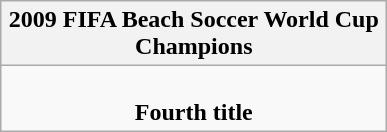<table class="wikitable" style=text-align:center>
<tr>
<th width=250><strong>2009 FIFA Beach Soccer World Cup<br>Champions</strong></th>
</tr>
<tr>
<td><strong></strong><br><strong>Fourth title</strong><br></td>
</tr>
</table>
